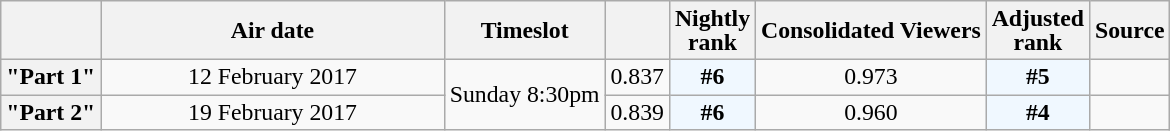<table class="wikitable sortable" style="text-align:center; font-size:99%; line-height:16px;">
<tr>
<th scope="col" class="unsortable"></th>
<th style="width:14em;" class="unsortable">Air date</th>
<th>Timeslot</th>
<th></th>
<th>Nightly<br>rank</th>
<th>Consolidated Viewers<br><small></small></th>
<th>Adjusted<br>rank</th>
<th class="unsortable">Source</th>
</tr>
<tr>
<th>"Part 1"</th>
<td style="text-align:centre">12 February 2017</td>
<td rowspan="2">Sunday 8:30pm</td>
<td>0.837</td>
<td style="background:#F0F8FF"><strong>#6</strong></td>
<td>0.973</td>
<td style="background:#F0F8FF"><strong>#5</strong></td>
<td></td>
</tr>
<tr>
<th>"Part 2"</th>
<td style="text-align:centre">19 February 2017</td>
<td>0.839</td>
<td style="background:#F0F8FF"><strong>#6</strong></td>
<td>0.960</td>
<td style="background:#F0F8FF"><strong>#4</strong></td>
<td></td>
</tr>
</table>
